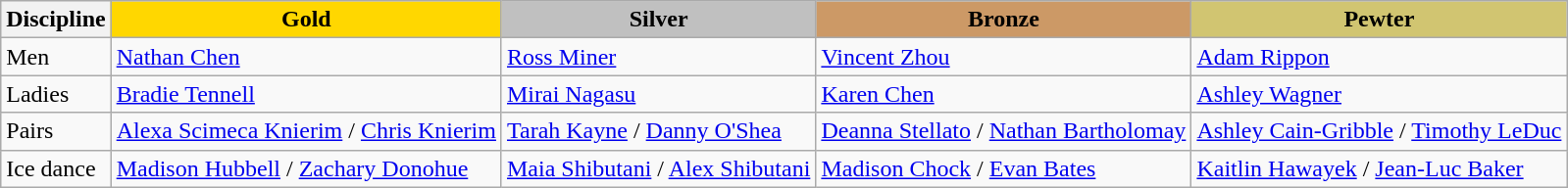<table class="wikitable">
<tr>
<th>Discipline</th>
<td align=center bgcolor=gold><strong>Gold</strong></td>
<td align=center bgcolor=silver><strong>Silver</strong></td>
<td align=center bgcolor=cc9966><strong>Bronze</strong></td>
<td align=center bgcolor=d1c571><strong>Pewter</strong></td>
</tr>
<tr>
<td>Men</td>
<td><a href='#'>Nathan Chen</a></td>
<td><a href='#'>Ross Miner</a></td>
<td><a href='#'>Vincent Zhou</a></td>
<td><a href='#'>Adam Rippon</a></td>
</tr>
<tr>
<td>Ladies</td>
<td><a href='#'>Bradie Tennell</a></td>
<td><a href='#'>Mirai Nagasu</a></td>
<td><a href='#'>Karen Chen</a></td>
<td><a href='#'>Ashley Wagner</a></td>
</tr>
<tr>
<td>Pairs</td>
<td><a href='#'>Alexa Scimeca Knierim</a> / <a href='#'>Chris Knierim</a></td>
<td><a href='#'>Tarah Kayne</a> / <a href='#'>Danny O'Shea</a></td>
<td><a href='#'>Deanna Stellato</a> / <a href='#'>Nathan Bartholomay</a></td>
<td><a href='#'>Ashley Cain-Gribble</a> / <a href='#'>Timothy LeDuc</a></td>
</tr>
<tr>
<td>Ice dance</td>
<td><a href='#'>Madison Hubbell</a> / <a href='#'>Zachary Donohue</a></td>
<td><a href='#'>Maia Shibutani</a> / <a href='#'>Alex Shibutani</a></td>
<td><a href='#'>Madison Chock</a> / <a href='#'>Evan Bates</a></td>
<td><a href='#'>Kaitlin Hawayek</a> / <a href='#'>Jean-Luc Baker</a></td>
</tr>
</table>
